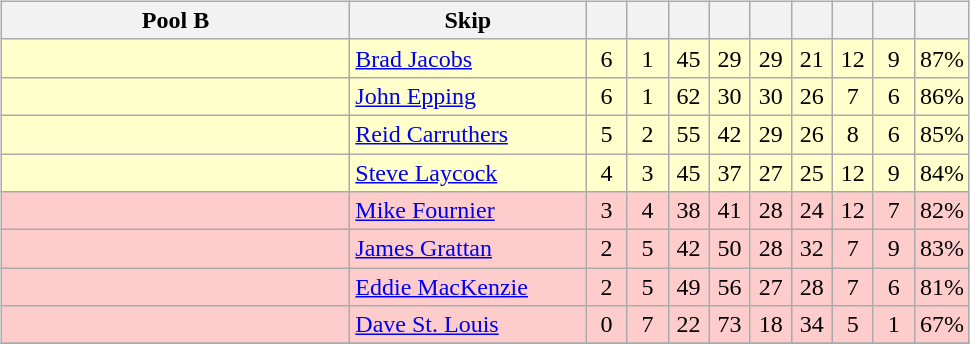<table>
<tr>
<td valign=top width=10%><br><table class=wikitable style="text-align: center;">
<tr>
<th width=225>Pool B</th>
<th width=150>Skip</th>
<th width=20></th>
<th width=20></th>
<th width=20></th>
<th width=20></th>
<th width=20></th>
<th width=20></th>
<th width=20></th>
<th width=20></th>
<th width=20></th>
</tr>
<tr bgcolor=#ffffcc>
<td style="text-align: left;"></td>
<td style="text-align: left;"><a href='#'>Brad Jacobs</a></td>
<td>6</td>
<td>1</td>
<td>45</td>
<td>29</td>
<td>29</td>
<td>21</td>
<td>12</td>
<td>9</td>
<td>87%</td>
</tr>
<tr bgcolor=#ffffcc>
<td style="text-align: left;"></td>
<td style="text-align: left;"><a href='#'>John Epping</a></td>
<td>6</td>
<td>1</td>
<td>62</td>
<td>30</td>
<td>30</td>
<td>26</td>
<td>7</td>
<td>6</td>
<td>86%</td>
</tr>
<tr bgcolor=#ffffcc>
<td style="text-align: left;"></td>
<td style="text-align: left;"><a href='#'>Reid Carruthers</a></td>
<td>5</td>
<td>2</td>
<td>55</td>
<td>42</td>
<td>29</td>
<td>26</td>
<td>8</td>
<td>6</td>
<td>85%</td>
</tr>
<tr bgcolor=#ffffcc>
<td style="text-align: left;"></td>
<td style="text-align: left;"><a href='#'>Steve Laycock</a></td>
<td>4</td>
<td>3</td>
<td>45</td>
<td>37</td>
<td>27</td>
<td>25</td>
<td>12</td>
<td>9</td>
<td>84%</td>
</tr>
<tr bgcolor=#ffcccc>
<td style="text-align: left;"></td>
<td style="text-align: left;"><a href='#'>Mike Fournier</a></td>
<td>3</td>
<td>4</td>
<td>38</td>
<td>41</td>
<td>28</td>
<td>24</td>
<td>12</td>
<td>7</td>
<td>82%</td>
</tr>
<tr bgcolor=#ffcccc>
<td style="text-align: left;"></td>
<td style="text-align: left;"><a href='#'>James Grattan</a></td>
<td>2</td>
<td>5</td>
<td>42</td>
<td>50</td>
<td>28</td>
<td>32</td>
<td>7</td>
<td>9</td>
<td>83%</td>
</tr>
<tr bgcolor=#ffcccc>
<td style="text-align: left;"></td>
<td style="text-align: left;"><a href='#'>Eddie MacKenzie</a></td>
<td>2</td>
<td>5</td>
<td>49</td>
<td>56</td>
<td>27</td>
<td>28</td>
<td>7</td>
<td>6</td>
<td>81%</td>
</tr>
<tr bgcolor=#ffcccc>
<td style="text-align: left;"></td>
<td style="text-align: left;"><a href='#'>Dave St. Louis</a></td>
<td>0</td>
<td>7</td>
<td>22</td>
<td>73</td>
<td>18</td>
<td>34</td>
<td>5</td>
<td>1</td>
<td>67%</td>
</tr>
<tr>
</tr>
</table>
</td>
</tr>
</table>
